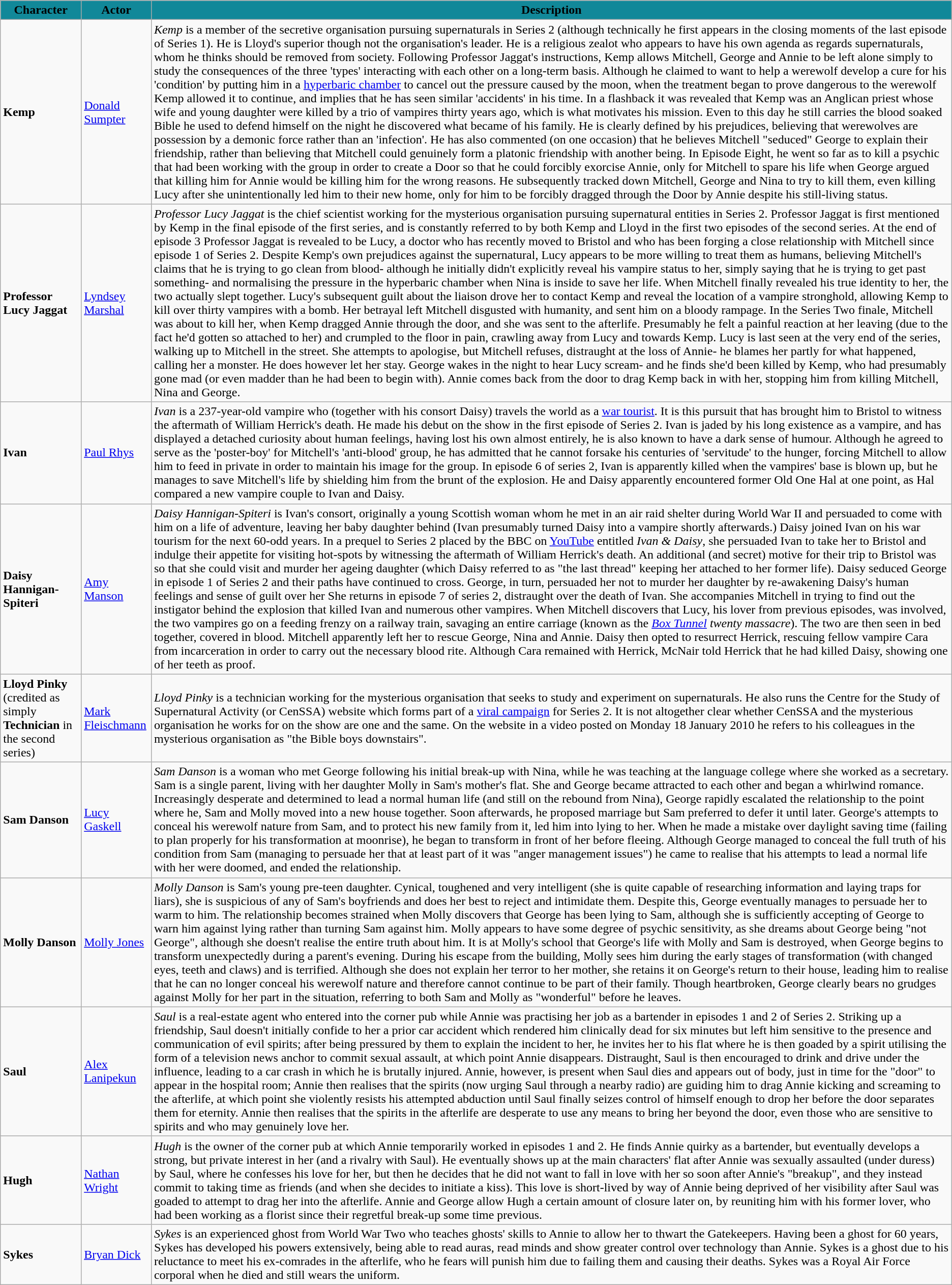<table class="wikitable sortable">
<tr>
<th style="background:#118899;">Character</th>
<th style="background:#118899;">Actor</th>
<th style="background:#118899;">Description</th>
</tr>
<tr>
<td> <strong>Kemp</strong></td>
<td><a href='#'>Donald Sumpter</a></td>
<td><em>Kemp</em> is a member of the secretive organisation pursuing supernaturals in Series 2 (although technically he first appears in the closing moments of the last episode of Series 1). He is Lloyd's superior though not the organisation's leader. He is a religious zealot who appears to have his own agenda as regards supernaturals, whom he thinks should be removed from society. Following Professor Jaggat's instructions, Kemp allows Mitchell, George and Annie to be left alone simply to study the consequences of the three 'types' interacting with each other on a long-term basis. Although he claimed to want to help a werewolf develop a cure for his 'condition' by putting him in a <a href='#'>hyperbaric chamber</a> to cancel out the pressure caused by the moon, when the treatment began to prove dangerous to the werewolf Kemp allowed it to continue, and implies that he has seen similar 'accidents' in his time. In a flashback it was revealed that Kemp was an Anglican priest whose wife and young daughter were killed by a trio of vampires thirty years ago, which is what motivates his mission. Even to this day he still carries the blood soaked Bible he used to defend himself on the night he discovered what became of his family. He is clearly defined by his prejudices, believing that werewolves are possession by a demonic force rather than an 'infection'. He has also commented (on one occasion) that he believes Mitchell "seduced" George to explain their friendship, rather than believing that Mitchell could genuinely form a platonic friendship with another being. In Episode Eight, he went so far as to kill a psychic that had been working with the group in order to create a Door so that he could forcibly exorcise Annie, only for Mitchell to spare his life when George argued that killing him for Annie would be killing him for the wrong reasons. He subsequently tracked down Mitchell, George and Nina to try to kill them, even killing Lucy after she unintentionally led him to their new home, only for him to be forcibly dragged through the Door by Annie despite his still-living status.</td>
</tr>
<tr>
<td> <strong>Professor Lucy Jaggat</strong></td>
<td><a href='#'>Lyndsey Marshal</a></td>
<td><em>Professor Lucy Jaggat</em> is the chief scientist working for the mysterious organisation pursuing supernatural entities in Series 2. Professor Jaggat is first mentioned by Kemp in the final episode of the first series, and is constantly referred to by both Kemp and Lloyd in the first two episodes of the second series. At the end of episode 3 Professor Jaggat is revealed to be Lucy, a doctor who has recently moved to Bristol and who has been forging a close relationship with Mitchell since episode 1 of Series 2. Despite Kemp's own prejudices against the supernatural, Lucy appears to be more willing to treat them as humans, believing Mitchell's claims that he is trying to go clean from blood- although he initially didn't explicitly reveal his vampire status to her, simply saying that he is trying to get past something- and normalising the pressure in the hyperbaric chamber when Nina is inside to save her life. When Mitchell finally revealed his true identity to her, the two actually slept together. Lucy's subsequent guilt about the liaison drove her to contact Kemp and reveal the location of a vampire stronghold, allowing Kemp to kill over thirty vampires with a bomb. Her betrayal left Mitchell disgusted with humanity, and sent him on a bloody rampage. In the Series Two finale, Mitchell was about to kill her, when Kemp dragged Annie through the door, and she was sent to the afterlife. Presumably he felt a painful reaction at her leaving (due to the fact he'd gotten so attached to her) and crumpled to the floor in pain, crawling away from Lucy and towards Kemp. Lucy is last seen at the very end of the series, walking up to Mitchell in the street. She attempts to apologise, but Mitchell refuses, distraught at the loss of Annie- he blames her partly for what happened, calling her a monster. He does however let her stay. George wakes in the night to hear Lucy scream- and he finds she'd been killed by Kemp, who had presumably gone mad (or even madder than he had been to begin with). Annie comes back from the door to drag Kemp back in with her, stopping him from killing Mitchell, Nina and George.</td>
</tr>
<tr>
<td> <strong>Ivan</strong></td>
<td><a href='#'>Paul Rhys</a></td>
<td><em>Ivan</em> is a 237-year-old vampire who (together with his consort Daisy) travels the world as a <a href='#'>war tourist</a>. It is this pursuit that has brought him to Bristol to witness the aftermath of William Herrick's death. He made his debut on the show in the first episode of Series 2. Ivan is jaded by his long existence as a vampire, and has displayed a detached curiosity about human feelings, having lost his own almost entirely, he is also known to have a dark sense of humour. Although he agreed to serve as the 'poster-boy' for Mitchell's 'anti-blood' group, he has admitted that he cannot forsake his centuries of 'servitude' to the hunger, forcing Mitchell to allow him to feed in private in order to maintain his image for the group. In episode 6 of series 2, Ivan is apparently killed when the vampires' base is blown up, but he manages to save Mitchell's life by shielding him from the brunt of the explosion. He and Daisy apparently encountered former Old One Hal at one point, as Hal compared a new vampire couple to Ivan and Daisy.</td>
</tr>
<tr>
<td> <strong>Daisy Hannigan-Spiteri</strong></td>
<td><a href='#'>Amy Manson</a></td>
<td><em>Daisy Hannigan-Spiteri</em> is Ivan's consort, originally a young Scottish woman whom he met in an air raid shelter during World War II and persuaded to come with him on a life of adventure, leaving her baby daughter behind (Ivan presumably turned Daisy into a vampire shortly afterwards.) Daisy joined Ivan on his war tourism for the next 60-odd years. In a prequel to Series 2 placed by the BBC on <a href='#'>YouTube</a> entitled <em>Ivan & Daisy</em>, she persuaded Ivan to take her to Bristol and indulge their appetite for visiting hot-spots by witnessing the aftermath of William Herrick's death. An additional (and secret) motive for their trip to Bristol was so that she could visit and murder her ageing daughter (which Daisy referred to as "the last thread" keeping her attached to her former life). Daisy seduced George in episode 1 of Series 2 and their paths have continued to cross. George, in turn, persuaded her not to murder her daughter by re-awakening Daisy's human feelings and sense of guilt over her She returns in episode 7 of series 2, distraught over the death of Ivan. She accompanies Mitchell in trying to find out the instigator behind the explosion that killed Ivan and numerous other vampires. When Mitchell discovers that Lucy, his lover from previous episodes, was involved, the two vampires go on a feeding frenzy on a railway train, savaging an entire carriage (known as the <em><a href='#'>Box Tunnel</a> twenty massacre</em>). The two are then seen in bed together, covered in blood. Mitchell apparently left her to rescue George, Nina and Annie. Daisy then opted to resurrect Herrick, rescuing fellow vampire Cara from incarceration in order to carry out the necessary blood rite. Although Cara remained with Herrick, McNair told Herrick that he had killed Daisy, showing one of her teeth as proof.</td>
</tr>
<tr>
<td> <strong>Lloyd Pinky</strong> (credited as simply <strong>Technician</strong> in the second series)</td>
<td><a href='#'>Mark Fleischmann</a></td>
<td><em>Lloyd Pinky</em> is a technician working for the mysterious organisation that seeks to study and experiment on supernaturals. He also runs the Centre for the Study of Supernatural Activity (or CenSSA) website which forms part of a <a href='#'>viral campaign</a> for Series 2. It is not altogether clear whether CenSSA and the mysterious organisation he works for on the show are one and the same. On the website in a video posted on Monday 18 January 2010 he refers to his colleagues in the mysterious organisation as "the Bible boys downstairs".</td>
</tr>
<tr>
<td> <strong>Sam Danson</strong></td>
<td><a href='#'>Lucy Gaskell</a></td>
<td><em>Sam Danson</em> is a woman who met George following his initial break-up with Nina, while he was teaching at the language college where she worked as a secretary. Sam is a single parent, living with her daughter Molly in Sam's mother's flat. She and George became attracted to each other and began a whirlwind romance. Increasingly desperate and determined to lead a normal human life (and still on the rebound from Nina), George rapidly escalated the relationship to the point where he, Sam and Molly moved into a new house together. Soon afterwards, he proposed marriage but Sam preferred to defer it until later. George's attempts to conceal his werewolf nature from Sam, and to protect his new family from it, led him into lying to her. When he made a mistake over daylight saving time (failing to plan properly for his transformation at moonrise), he began to transform in front of her before fleeing. Although George managed to conceal the full truth of his condition from Sam (managing to persuade her that at least part of it was "anger management issues") he came to realise that his attempts to lead a normal life with her were doomed, and ended the relationship.</td>
</tr>
<tr>
<td> <strong>Molly Danson</strong></td>
<td><a href='#'>Molly Jones</a></td>
<td><em>Molly Danson</em> is Sam's young pre-teen daughter. Cynical, toughened and very intelligent (she is quite capable of researching information and laying traps for liars), she is suspicious of any of Sam's boyfriends and does her best to reject and intimidate them. Despite this, George eventually manages to persuade her to warm to him. The relationship becomes strained when Molly discovers that George has been lying to Sam, although she is sufficiently accepting of George to warn him against lying rather than turning Sam against him. Molly appears to have some degree of psychic sensitivity, as she dreams about George being "not George", although she doesn't realise the entire truth about him. It is at Molly's school that George's life with Molly and Sam is destroyed, when George begins to transform unexpectedly during a parent's evening. During his escape from the building, Molly sees him during the early stages of transformation (with changed eyes, teeth and claws) and is terrified. Although she does not explain her terror to her mother, she retains it on George's return to their house, leading him to realise that he can no longer conceal his werewolf nature and therefore cannot continue to be part of their family. Though heartbroken, George clearly bears no grudges against Molly for her part in the situation, referring to both Sam and Molly as "wonderful" before he leaves.</td>
</tr>
<tr>
<td> <strong>Saul</strong></td>
<td><a href='#'>Alex Lanipekun</a></td>
<td><em>Saul</em> is a real-estate agent who entered into the corner pub while Annie was practising her job as a bartender in episodes 1 and 2 of Series 2. Striking up a friendship, Saul doesn't initially confide to her a prior car accident which rendered him clinically dead for six minutes but left him sensitive to the presence and communication of evil spirits; after being pressured by them to explain the incident to her, he invites her to his flat where he is then goaded by a spirit utilising the form of a television news anchor to commit sexual assault, at which point Annie disappears. Distraught, Saul is then encouraged to drink and drive under the influence, leading to a car crash in which he is brutally injured. Annie, however, is present when Saul dies and appears out of body, just in time for the "door" to appear in the hospital room; Annie then realises that the spirits (now urging Saul through a nearby radio) are guiding him to drag Annie kicking and screaming to the afterlife, at which point she violently resists his attempted abduction until Saul finally seizes control of himself enough to drop her before the door separates them for eternity. Annie then realises that the spirits in the afterlife are desperate to use any means to bring her beyond the door, even those who are sensitive to spirits and who may genuinely love her.</td>
</tr>
<tr>
<td> <strong>Hugh</strong></td>
<td><a href='#'>Nathan Wright</a></td>
<td><em>Hugh</em> is the owner of the corner pub at which Annie temporarily worked in episodes 1 and 2. He finds Annie quirky as a bartender, but eventually develops a strong, but private interest in her (and a rivalry with Saul). He eventually shows up at the main characters' flat after Annie was sexually assaulted (under duress) by Saul, where he confesses his love for her, but then he decides that he did not want to fall in love with her so soon after Annie's "breakup", and they instead commit to taking time as friends (and when she decides to initiate a kiss). This love is short-lived by way of Annie being deprived of her visibility after Saul was goaded to attempt to drag her into the afterlife. Annie and George allow Hugh a certain amount of closure later on, by reuniting him with his former lover, who had been working as a florist since their regretful break-up some time previous.</td>
</tr>
<tr>
<td> <strong>Sykes</strong></td>
<td><a href='#'>Bryan Dick</a></td>
<td><em>Sykes</em> is an experienced ghost from World War Two who teaches ghosts' skills to Annie to allow her to thwart the Gatekeepers. Having been a ghost for 60 years, Sykes has developed his powers extensively, being able to read auras, read minds and show greater control over technology than Annie. Sykes is a ghost due to his reluctance to meet his ex-comrades in the afterlife, who he fears will punish him due to failing them and causing their deaths. Sykes was a Royal Air Force corporal when he died and still wears the uniform.</td>
</tr>
</table>
